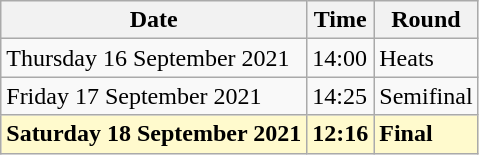<table class="wikitable">
<tr>
<th>Date</th>
<th>Time</th>
<th>Round</th>
</tr>
<tr>
<td>Thursday 16 September 2021</td>
<td>14:00</td>
<td>Heats</td>
</tr>
<tr>
<td>Friday 17 September 2021</td>
<td>14:25</td>
<td>Semifinal</td>
</tr>
<tr>
<td style=background:lemonchiffon><strong>Saturday 18 September 2021</strong></td>
<td style=background:lemonchiffon><strong>12:16</strong></td>
<td style=background:lemonchiffon><strong>Final</strong></td>
</tr>
</table>
